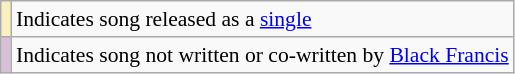<table class="wikitable" style="font-size:90%;">
<tr>
<td style="background-color:#FAF0BE"> </td>
<td>Indicates song released as a <a href='#'>single</a></td>
</tr>
<tr>
<th style="background-color:#D8BFD8"></th>
<td>Indicates song not written or co-written by <a href='#'>Black Francis</a></td>
</tr>
</table>
